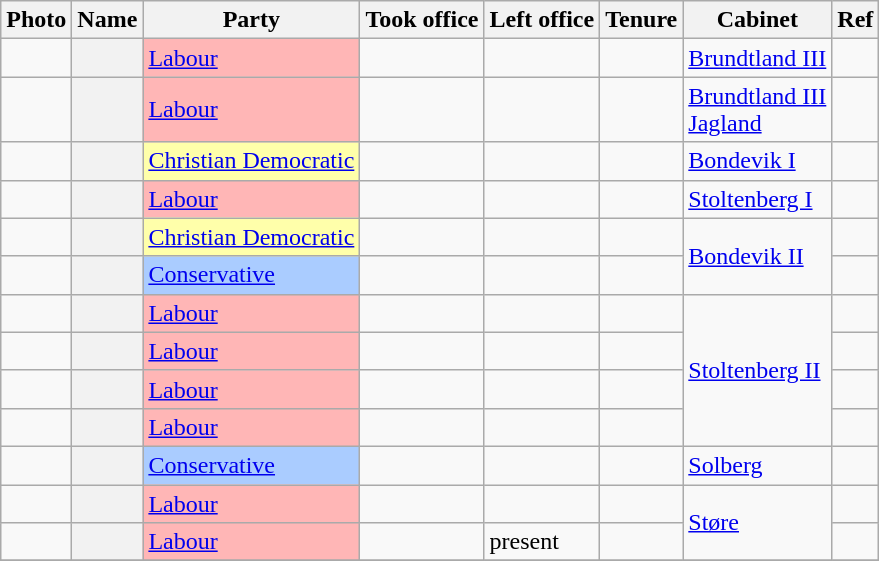<table class="wikitable plainrowheaders sortable">
<tr>
<th scope=col class=unsortable>Photo</th>
<th scope=col>Name</th>
<th scope=col>Party</th>
<th scope=col>Took office</th>
<th scope=col>Left office</th>
<th scope=col>Tenure</th>
<th scope=col>Cabinet</th>
<th scope=col class=unsortable>Ref</th>
</tr>
<tr>
<td align=center></td>
<th scope=row></th>
<td style="background:#FFB6B6"><a href='#'>Labour</a></td>
<td></td>
<td></td>
<td></td>
<td><a href='#'>Brundtland III</a></td>
<td align=center></td>
</tr>
<tr>
<td align=center></td>
<th scope=row></th>
<td style="background:#FFB6B6"><a href='#'>Labour</a></td>
<td></td>
<td></td>
<td></td>
<td><a href='#'>Brundtland III</a><br><a href='#'>Jagland</a></td>
<td align=center></td>
</tr>
<tr>
<td align=center></td>
<th scope=row></th>
<td style="background:#FFFFAA"><a href='#'>Christian Democratic</a></td>
<td></td>
<td></td>
<td></td>
<td><a href='#'>Bondevik I</a></td>
<td align=center></td>
</tr>
<tr>
<td align=center></td>
<th scope=row></th>
<td style="background:#FFB6B6"><a href='#'>Labour</a></td>
<td></td>
<td></td>
<td></td>
<td><a href='#'>Stoltenberg I</a></td>
<td align=center></td>
</tr>
<tr>
<td align=center></td>
<th scope=row></th>
<td style="background:#FFFFAA"><a href='#'>Christian Democratic</a></td>
<td></td>
<td></td>
<td></td>
<td rowspan=2><a href='#'>Bondevik II</a></td>
<td align=center></td>
</tr>
<tr>
<td align=center></td>
<th scope=row></th>
<td style="background:#AACCFF"><a href='#'>Conservative</a></td>
<td></td>
<td></td>
<td></td>
<td align=center></td>
</tr>
<tr>
<td align=center></td>
<th scope=row></th>
<td style="background:#FFB6B6"><a href='#'>Labour</a></td>
<td></td>
<td></td>
<td></td>
<td rowspan=4><a href='#'>Stoltenberg II</a></td>
<td align=center></td>
</tr>
<tr>
<td align=center></td>
<th scope=row></th>
<td style="background:#FFB6B6"><a href='#'>Labour</a></td>
<td></td>
<td></td>
<td></td>
<td align=center></td>
</tr>
<tr>
<td align=center></td>
<th scope=row></th>
<td style="background:#FFB6B6"><a href='#'>Labour</a></td>
<td></td>
<td></td>
<td></td>
<td align=center></td>
</tr>
<tr>
<td align=center></td>
<th scope=row></th>
<td style="background:#FFB6B6"><a href='#'>Labour</a></td>
<td></td>
<td></td>
<td></td>
<td align=center></td>
</tr>
<tr>
<td align=center></td>
<th scope=row></th>
<td style="background:#AACCFF"><a href='#'>Conservative</a></td>
<td></td>
<td></td>
<td></td>
<td><a href='#'>Solberg</a></td>
<td align=center></td>
</tr>
<tr>
<td align=center></td>
<th scope=row></th>
<td style="background:#FFB6B6"><a href='#'>Labour</a></td>
<td></td>
<td></td>
<td></td>
<td rowspan=2><a href='#'>Støre</a></td>
<td align=center></td>
</tr>
<tr>
<td align=center></td>
<th scope=row></th>
<td style="background:#FFB6B6"><a href='#'>Labour</a></td>
<td></td>
<td>present</td>
<td></td>
<td align=center></td>
</tr>
<tr>
</tr>
</table>
